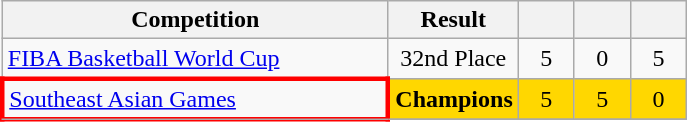<table class="wikitable" style="text-align: center;">
<tr>
<th width=250>Competition</th>
<th>Result</th>
<th width=30></th>
<th width=30></th>
<th width=30></th>
</tr>
<tr>
<td align="left"><a href='#'>FIBA Basketball World Cup</a></td>
<td>32nd Place</td>
<td>5</td>
<td>0</td>
<td>5</td>
</tr>
<tr>
<td style="border: 3px solid red" align="left"><a href='#'>Southeast Asian Games</a></td>
<td bgcolor="#ffd700"><strong>Champions</strong></td>
<td bgcolor="#ffd700">5</td>
<td bgcolor="#ffd700">5</td>
<td bgcolor="#ffd700">0</td>
</tr>
<tr>
</tr>
</table>
